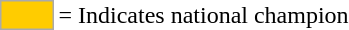<table>
<tr>
<td style="background:#fc0; border:1px solid #aaa; width:2em;"></td>
<td>= Indicates national champion</td>
</tr>
</table>
